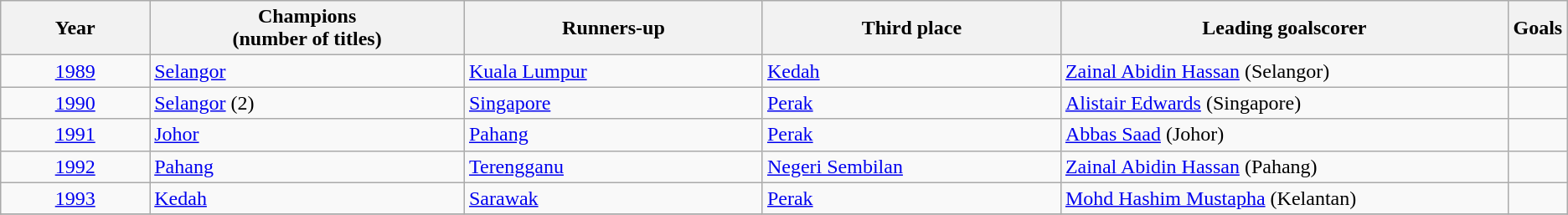<table class="wikitable">
<tr>
<th style="width:9%;">Year</th>
<th style="width:19%;">Champions<br>(number of titles)</th>
<th style="width:18%;">Runners-up</th>
<th style="width:18%;">Third place</th>
<th style="width:27%;">Leading goalscorer</th>
<th style="width:1%;">Goals</th>
</tr>
<tr>
<td align=center><a href='#'>1989</a></td>
<td><a href='#'>Selangor</a></td>
<td><a href='#'>Kuala Lumpur</a></td>
<td><a href='#'>Kedah</a></td>
<td><a href='#'>Zainal Abidin Hassan</a> (Selangor)</td>
<td></td>
</tr>
<tr>
<td align=center><a href='#'>1990</a></td>
<td><a href='#'>Selangor</a> (2)</td>
<td><a href='#'>Singapore</a></td>
<td><a href='#'>Perak</a></td>
<td><a href='#'>Alistair Edwards</a> (Singapore)</td>
<td></td>
</tr>
<tr>
<td align=center><a href='#'>1991</a></td>
<td><a href='#'>Johor</a></td>
<td><a href='#'>Pahang</a></td>
<td><a href='#'>Perak</a></td>
<td><a href='#'>Abbas Saad</a> (Johor)</td>
<td></td>
</tr>
<tr>
<td align=center><a href='#'>1992</a></td>
<td><a href='#'>Pahang</a></td>
<td><a href='#'>Terengganu</a></td>
<td><a href='#'>Negeri Sembilan</a></td>
<td><a href='#'>Zainal Abidin Hassan</a> (Pahang)</td>
<td></td>
</tr>
<tr>
<td align=center><a href='#'>1993</a></td>
<td><a href='#'>Kedah</a></td>
<td><a href='#'>Sarawak</a></td>
<td><a href='#'>Perak</a></td>
<td><a href='#'>Mohd Hashim Mustapha</a> (Kelantan)</td>
<td></td>
</tr>
<tr>
</tr>
</table>
